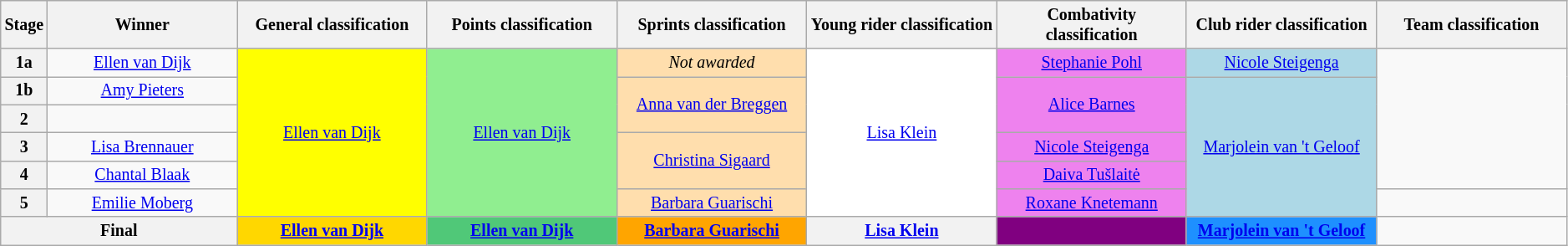<table class="wikitable" style="text-align: center; font-size:smaller;">
<tr>
<th style="width:2%;">Stage</th>
<th style="width:12.25%;">Winner</th>
<th style="width:12.25%;">General classification<br></th>
<th style="width:12.25%;">Points classification<br></th>
<th style="width:12.25%;">Sprints classification<br></th>
<th style="width:12.25%;">Young rider classification<br></th>
<th style="width:12.25%;">Combativity classification<br></th>
<th style="width:12.25%;">Club rider classification<br></th>
<th style="width:12.25%;">Team classification</th>
</tr>
<tr>
<th>1a</th>
<td><a href='#'>Ellen van Dijk</a></td>
<td style="background:yellow;" rowspan=6><a href='#'>Ellen van Dijk</a></td>
<td style="background:lightgreen;" rowspan=6><a href='#'>Ellen van Dijk</a></td>
<td style="background:navajowhite;"><em>Not awarded</em></td>
<td style="background:white;" rowspan=6><a href='#'>Lisa Klein</a></td>
<td style="background:violet;"><a href='#'>Stephanie Pohl</a></td>
<td style="background:lightblue;"><a href='#'>Nicole Steigenga</a></td>
<td rowspan=5></td>
</tr>
<tr>
<th>1b</th>
<td><a href='#'>Amy Pieters</a></td>
<td style="background:navajowhite;" rowspan=2><a href='#'>Anna van der Breggen</a></td>
<td style="background:violet;" rowspan=2><a href='#'>Alice Barnes</a></td>
<td style="background:lightblue;" rowspan=5><a href='#'>Marjolein van 't Geloof</a></td>
</tr>
<tr>
<th>2</th>
<td></td>
</tr>
<tr>
<th>3</th>
<td><a href='#'>Lisa Brennauer</a></td>
<td style="background:navajowhite;" rowspan=2><a href='#'>Christina Sigaard</a></td>
<td style="background:violet;"><a href='#'>Nicole Steigenga</a></td>
</tr>
<tr>
<th>4</th>
<td><a href='#'>Chantal Blaak</a></td>
<td style="background:violet;"><a href='#'>Daiva Tušlaitė</a></td>
</tr>
<tr>
<th>5</th>
<td><a href='#'>Emilie Moberg</a></td>
<td style="background:navajowhite;"><a href='#'>Barbara Guarischi</a></td>
<td style="background:violet;"><a href='#'>Roxane Knetemann</a></td>
<td></td>
</tr>
<tr>
<th colspan="2">Final</th>
<th style="background:gold;"><a href='#'>Ellen van Dijk</a></th>
<th style="background:#50c878;"><a href='#'>Ellen van Dijk</a></th>
<th style="background:orange;"><a href='#'>Barbara Guarischi</a></th>
<th style="background:offwhite;"><a href='#'>Lisa Klein</a></th>
<th style="background:purple;"></th>
<th style="background:dodgerblue;"><a href='#'>Marjolein van 't Geloof</a></th>
<td></td>
</tr>
</table>
